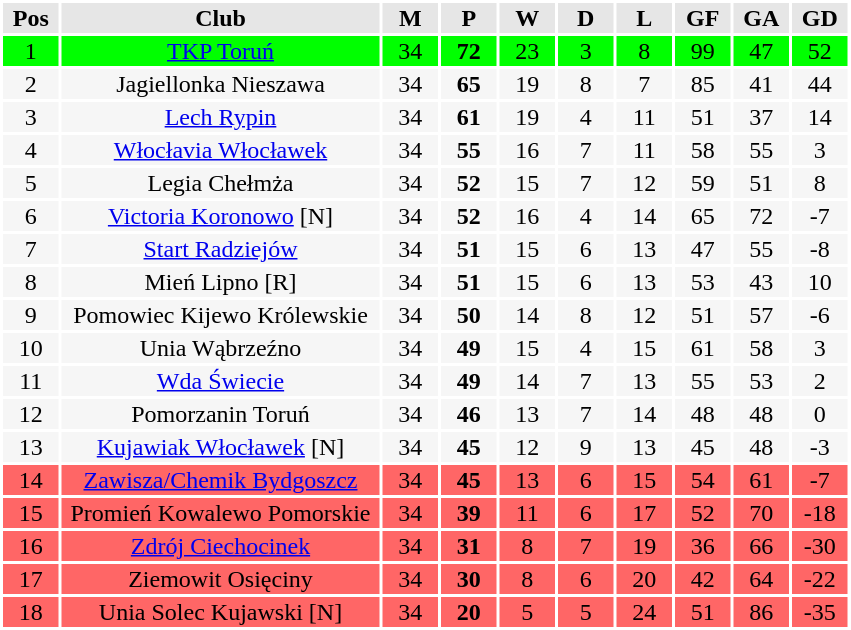<table class="toccolours" style="margin: 0;background:#ffffff;">
<tr bgcolor=#e6e6e6>
<th width=35px>Pos</th>
<th width=210px>Club</th>
<th width=35px>M</th>
<th width=35px>P</th>
<th width=35px>W</th>
<th width=35px>D</th>
<th width=35px>L</th>
<th width=35px>GF</th>
<th width=35px>GA</th>
<th width=35px>GD</th>
</tr>
<tr align=center bgcolor=#00FF00>
<td>1</td>
<td><a href='#'>TKP Toruń</a></td>
<td>34</td>
<td><strong>72</strong></td>
<td>23</td>
<td>3</td>
<td>8</td>
<td>99</td>
<td>47</td>
<td>52</td>
</tr>
<tr align=center bgcolor=#f6f6f6>
<td>2</td>
<td>Jagiellonka Nieszawa</td>
<td>34</td>
<td><strong>65</strong></td>
<td>19</td>
<td>8</td>
<td>7</td>
<td>85</td>
<td>41</td>
<td>44</td>
</tr>
<tr align=center bgcolor=#f6f6f6>
<td>3</td>
<td><a href='#'>Lech Rypin</a></td>
<td>34</td>
<td><strong>61</strong></td>
<td>19</td>
<td>4</td>
<td>11</td>
<td>51</td>
<td>37</td>
<td>14</td>
</tr>
<tr align=center bgcolor=#f6f6f6>
<td>4</td>
<td><a href='#'>Włocłavia Włocławek</a></td>
<td>34</td>
<td><strong>55</strong></td>
<td>16</td>
<td>7</td>
<td>11</td>
<td>58</td>
<td>55</td>
<td>3</td>
</tr>
<tr align=center bgcolor=#f6f6f6>
<td>5</td>
<td>Legia Chełmża</td>
<td>34</td>
<td><strong>52</strong></td>
<td>15</td>
<td>7</td>
<td>12</td>
<td>59</td>
<td>51</td>
<td>8</td>
</tr>
<tr align=center bgcolor=#f6f6f6>
<td>6</td>
<td><a href='#'>Victoria Koronowo</a> <span>[N]</span><noinclude></td>
<td>34</td>
<td><strong>52</strong></td>
<td>16</td>
<td>4</td>
<td>14</td>
<td>65</td>
<td>72</td>
<td>-7</td>
</tr>
<tr align=center bgcolor=#f6f6f6>
<td>7</td>
<td><a href='#'>Start Radziejów</a></td>
<td>34</td>
<td><strong>51</strong></td>
<td>15</td>
<td>6</td>
<td>13</td>
<td>47</td>
<td>55</td>
<td>-8</td>
</tr>
<tr align=center bgcolor=#f6f6f6>
<td>8</td>
<td>Mień Lipno <span>[R]</span><noinclude></td>
<td>34</td>
<td><strong>51</strong></td>
<td>15</td>
<td>6</td>
<td>13</td>
<td>53</td>
<td>43</td>
<td>10</td>
</tr>
<tr align=center bgcolor=#f6f6f6>
<td>9</td>
<td>Pomowiec Kijewo Królewskie</td>
<td>34</td>
<td><strong>50</strong></td>
<td>14</td>
<td>8</td>
<td>12</td>
<td>51</td>
<td>57</td>
<td>-6</td>
</tr>
<tr align=center bgcolor=#f6f6f6>
<td>10</td>
<td>Unia Wąbrzeźno</td>
<td>34</td>
<td><strong>49</strong></td>
<td>15</td>
<td>4</td>
<td>15</td>
<td>61</td>
<td>58</td>
<td>3</td>
</tr>
<tr align=center bgcolor=#f6f6f6>
<td>11</td>
<td><a href='#'>Wda Świecie</a></td>
<td>34</td>
<td><strong>49</strong></td>
<td>14</td>
<td>7</td>
<td>13</td>
<td>55</td>
<td>53</td>
<td>2</td>
</tr>
<tr align=center bgcolor=#f6f6f6>
<td>12</td>
<td>Pomorzanin Toruń</td>
<td>34</td>
<td><strong>46</strong></td>
<td>13</td>
<td>7</td>
<td>14</td>
<td>48</td>
<td>48</td>
<td>0</td>
</tr>
<tr align=center bgcolor=#f6f6f6>
<td>13</td>
<td><a href='#'>Kujawiak Włocławek</a> <span>[N]</span><noinclude></td>
<td>34</td>
<td><strong>45</strong></td>
<td>12</td>
<td>9</td>
<td>13</td>
<td>45</td>
<td>48</td>
<td>-3</td>
</tr>
<tr align=center bgcolor=#ff6666>
<td>14</td>
<td><a href='#'>Zawisza/Chemik Bydgoszcz</a></td>
<td>34</td>
<td><strong>45</strong></td>
<td>13</td>
<td>6</td>
<td>15</td>
<td>54</td>
<td>61</td>
<td>-7</td>
</tr>
<tr align=center bgcolor=#ff6666>
<td>15</td>
<td>Promień Kowalewo Pomorskie</td>
<td>34</td>
<td><strong>39</strong></td>
<td>11</td>
<td>6</td>
<td>17</td>
<td>52</td>
<td>70</td>
<td>-18</td>
</tr>
<tr align=center bgcolor=#ff6666>
<td>16</td>
<td><a href='#'>Zdrój Ciechocinek</a></td>
<td>34</td>
<td><strong>31</strong></td>
<td>8</td>
<td>7</td>
<td>19</td>
<td>36</td>
<td>66</td>
<td>-30</td>
</tr>
<tr align=center bgcolor=#ff6666>
<td>17</td>
<td>Ziemowit Osięciny</td>
<td>34</td>
<td><strong>30</strong></td>
<td>8</td>
<td>6</td>
<td>20</td>
<td>42</td>
<td>64</td>
<td>-22</td>
</tr>
<tr align=center bgcolor=#ff6666>
<td>18</td>
<td>Unia Solec Kujawski <span>[N]</span><noinclude></td>
<td>34</td>
<td><strong>20</strong></td>
<td>5</td>
<td>5</td>
<td>24</td>
<td>51</td>
<td>86</td>
<td>-35</td>
</tr>
</table>
